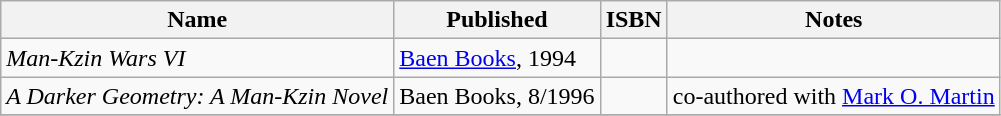<table class="wikitable sortable" id="noveltable" border="1">
<tr>
<th>Name</th>
<th>Published</th>
<th>ISBN</th>
<th>Notes</th>
</tr>
<tr>
<td><em>Man-Kzin Wars VI</em></td>
<td><a href='#'>Baen Books</a>, 1994</td>
<td></td>
<td></td>
</tr>
<tr>
<td><em>A Darker Geometry: A Man-Kzin Novel</em></td>
<td>Baen Books, 8/1996</td>
<td></td>
<td>co-authored with <a href='#'>Mark O. Martin</a></td>
</tr>
<tr>
</tr>
</table>
